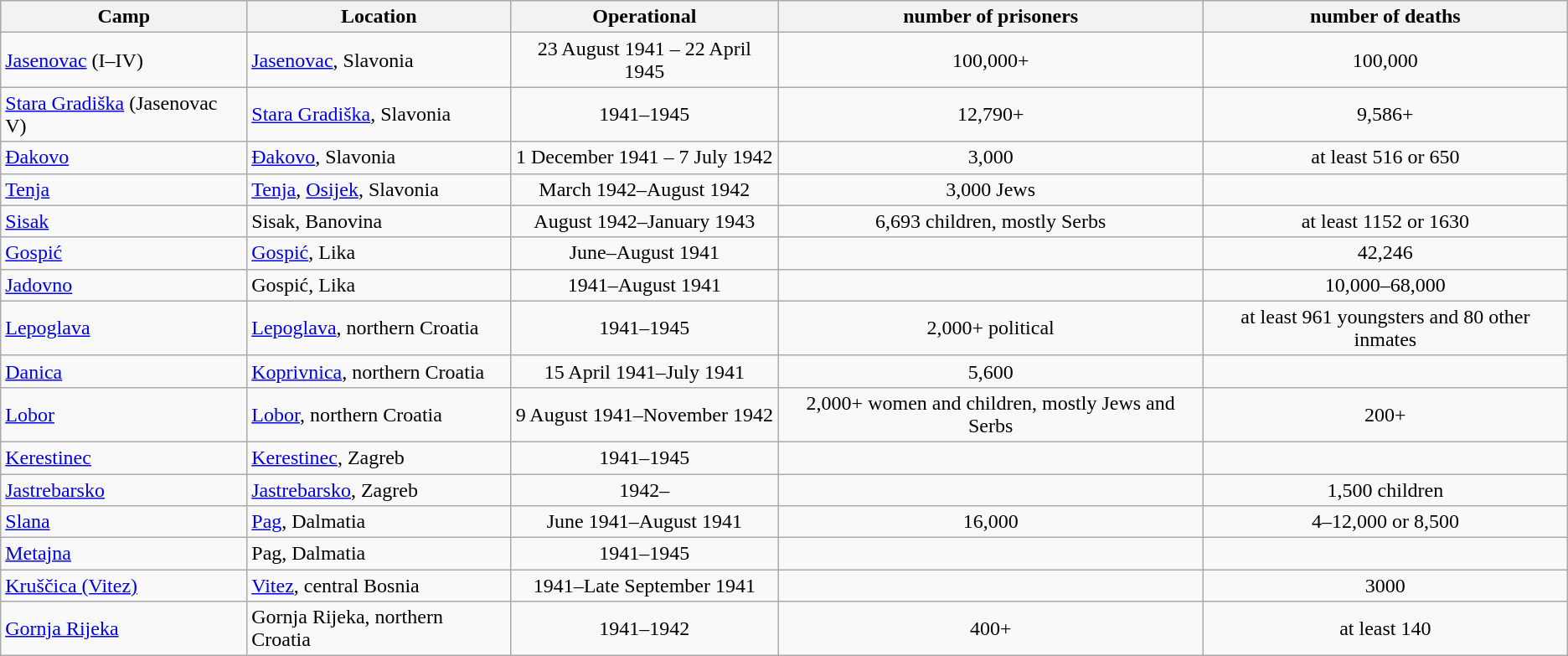<table class="wikitable">
<tr>
<th>Camp</th>
<th>Location</th>
<th>Operational</th>
<th>number of prisoners</th>
<th>number of deaths</th>
</tr>
<tr>
<td><a href='#'>Jasenovac</a> (I–IV)</td>
<td><a href='#'>Jasenovac</a>, Slavonia</td>
<td align="center">23 August 1941 – 22 April 1945</td>
<td align=center>100,000+</td>
<td align="center"> 100,000</td>
</tr>
<tr>
<td><a href='#'>Stara Gradiška</a> (Jasenovac V)</td>
<td><a href='#'>Stara Gradiška</a>, Slavonia</td>
<td align="center">1941–1945</td>
<td align=center>12,790+</td>
<td align="center">9,586+</td>
</tr>
<tr>
<td><a href='#'>Đakovo</a></td>
<td><a href='#'>Đakovo</a>, Slavonia</td>
<td align="center">1 December 1941 – 7 July 1942</td>
<td align=center>3,000</td>
<td align="center">at least 516 or 650</td>
</tr>
<tr>
<td><a href='#'>Tenja</a></td>
<td><a href='#'>Tenja</a>, <a href='#'>Osijek</a>, Slavonia</td>
<td align="center">March 1942–August 1942</td>
<td align=center>3,000 Jews</td>
<td align="center"></td>
</tr>
<tr>
<td><a href='#'>Sisak</a></td>
<td>Sisak, Banovina</td>
<td align="center">August 1942–January 1943</td>
<td align=center>6,693 children, mostly Serbs</td>
<td align="center">at least 1152 or 1630</td>
</tr>
<tr>
<td><a href='#'>Gospić</a></td>
<td><a href='#'>Gospić</a>, Lika</td>
<td align="center">June–August 1941</td>
<td align=center></td>
<td align="center">42,246</td>
</tr>
<tr>
<td><a href='#'>Jadovno</a></td>
<td>Gospić, Lika</td>
<td align="center">1941–August 1941</td>
<td align=center></td>
<td align="center">10,000–68,000</td>
</tr>
<tr>
<td><a href='#'>Lepoglava</a></td>
<td><a href='#'>Lepoglava</a>, northern Croatia</td>
<td align="center">1941–1945</td>
<td align=center>2,000+ political</td>
<td align="center">at least 961 youngsters and 80 other inmates</td>
</tr>
<tr>
<td><a href='#'>Danica</a></td>
<td><a href='#'>Koprivnica</a>, northern Croatia</td>
<td align="center">15 April 1941–July 1941</td>
<td align=center>5,600</td>
<td align="center"></td>
</tr>
<tr>
<td><a href='#'>Lobor</a></td>
<td><a href='#'>Lobor</a>, northern Croatia</td>
<td align="center">9 August 1941–November 1942</td>
<td align=center>2,000+ women and children, mostly Jews and Serbs</td>
<td align="center">200+</td>
</tr>
<tr>
<td><a href='#'>Kerestinec</a></td>
<td><a href='#'>Kerestinec</a>, Zagreb</td>
<td align="center">1941–1945</td>
<td align=center></td>
<td align="center"></td>
</tr>
<tr>
<td><a href='#'>Jastrebarsko</a></td>
<td><a href='#'>Jastrebarsko</a>, Zagreb</td>
<td align="center">1942–</td>
<td align=center></td>
<td align="center">1,500 children </td>
</tr>
<tr>
<td><a href='#'>Slana</a></td>
<td><a href='#'>Pag</a>, Dalmatia</td>
<td align="center">June 1941–August 1941</td>
<td align=center>16,000</td>
<td align="center">4–12,000 or 8,500</td>
</tr>
<tr>
<td><a href='#'>Metajna</a></td>
<td>Pag, Dalmatia</td>
<td align="center">1941–1945</td>
<td align=center></td>
<td align="center"></td>
</tr>
<tr>
<td><a href='#'>Kruščica (Vitez)</a></td>
<td><a href='#'>Vitez</a>, central Bosnia</td>
<td align="center">1941–Late September 1941</td>
<td align=center></td>
<td align="center">3000</td>
</tr>
<tr>
<td><a href='#'>Gornja Rijeka</a></td>
<td>Gornja Rijeka, northern Croatia</td>
<td align="center">1941–1942</td>
<td align=center>400+</td>
<td align="center">at least 140</td>
</tr>
</table>
